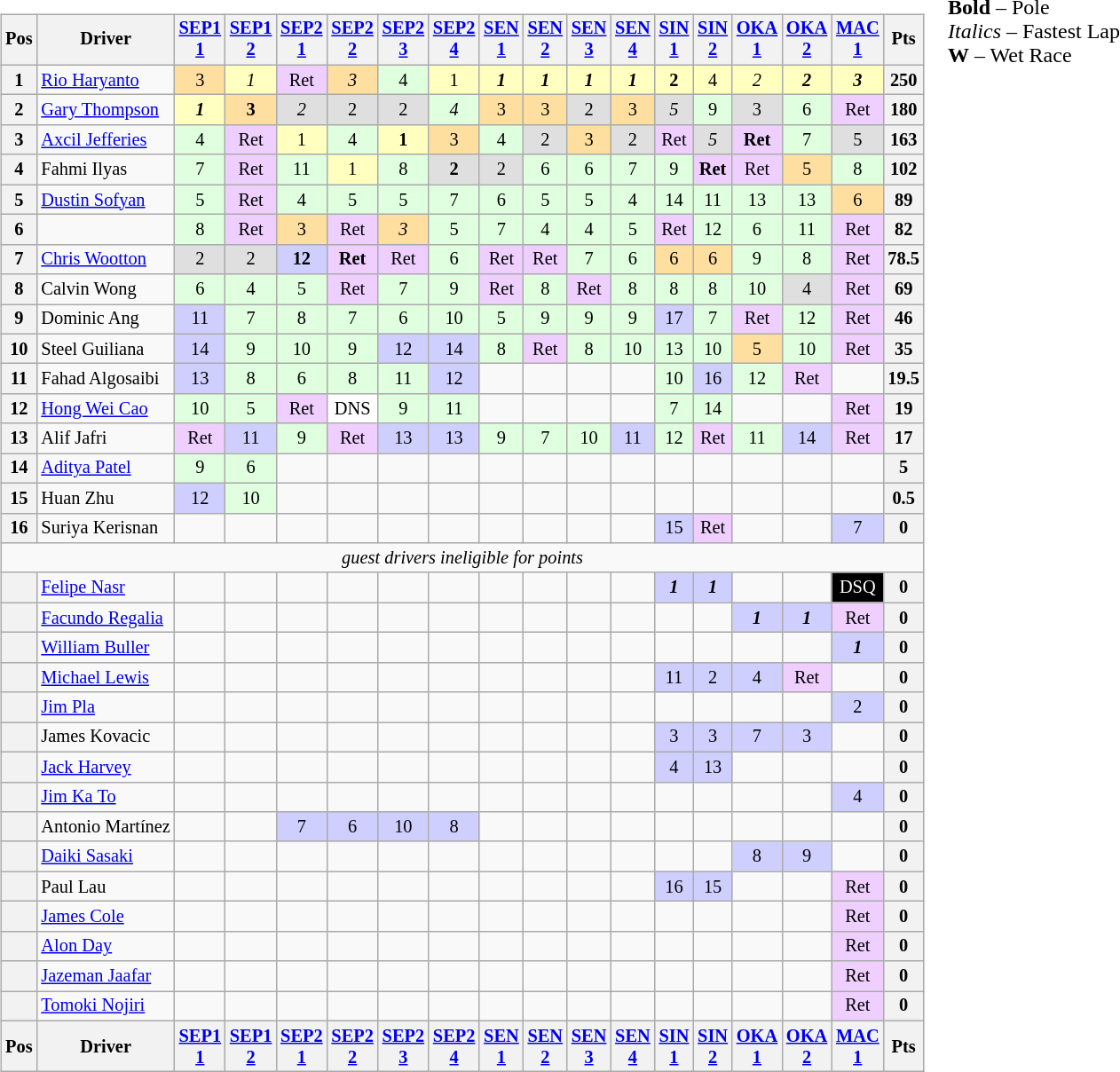<table>
<tr>
<td><br><table class="wikitable" style="font-size: 85%; text-align:center">
<tr valign="top">
<th valign="middle">Pos</th>
<th valign="middle">Driver</th>
<th><a href='#'>SEP1<br>1</a><br></th>
<th><a href='#'>SEP1<br>2</a><br></th>
<th><a href='#'>SEP2<br>1</a><br></th>
<th><a href='#'>SEP2<br>2</a><br></th>
<th><a href='#'>SEP2<br>3</a><br></th>
<th><a href='#'>SEP2<br>4</a><br></th>
<th><a href='#'>SEN<br>1</a><br></th>
<th><a href='#'>SEN<br>2</a><br></th>
<th><a href='#'>SEN<br>3</a><br></th>
<th><a href='#'>SEN<br>4</a><br></th>
<th><a href='#'>SIN<br>1</a><br></th>
<th><a href='#'>SIN<br>2</a><br></th>
<th><a href='#'>OKA<br>1</a><br></th>
<th><a href='#'>OKA<br>2</a><br></th>
<th><a href='#'>MAC<br>1</a><br></th>
<th valign="middle">Pts</th>
</tr>
<tr>
<th>1</th>
<td align=left> <a href='#'>Rio Haryanto</a></td>
<td style="background:#FFDF9F;">3</td>
<td style="background:#FFFFBF;"><em>1</em></td>
<td style="background:#EFCFFF;">Ret</td>
<td style="background:#FFDF9F;"><em>3</em></td>
<td style="background:#DFFFDF;">4</td>
<td style="background:#FFFFBF;">1</td>
<td style="background:#FFFFBF;"><strong><em>1</em></strong></td>
<td style="background:#FFFFBF;"><strong><em>1</em></strong></td>
<td style="background:#FFFFBF;"><strong><em>1</em></strong></td>
<td style="background:#FFFFBF;"><strong><em>1</em></strong></td>
<td style="background:#FFFFBF;"><strong>2</strong></td>
<td style="background:#FFFFBF;">4</td>
<td style="background:#FFFFBF;"><em>2</em></td>
<td style="background:#FFFFBF;"><strong><em>2</em></strong></td>
<td style="background:#FFFFBF;"><strong><em>3</em></strong></td>
<th>250</th>
</tr>
<tr>
<th>2</th>
<td align=left> <a href='#'>Gary Thompson</a></td>
<td style="background:#FFFFBF;"><strong><em>1</em></strong></td>
<td style="background:#FFDF9F;"><strong>3</strong></td>
<td style="background:#DFDFDF;"><em>2</em></td>
<td style="background:#DFDFDF;">2</td>
<td style="background:#DFDFDF;">2</td>
<td style="background:#DFFFDF;"><em>4</em></td>
<td style="background:#FFDF9F;">3</td>
<td style="background:#FFDF9F;">3</td>
<td style="background:#DFDFDF;">2</td>
<td style="background:#FFDF9F;">3</td>
<td style="background:#DFDFDF;"><em>5</em></td>
<td style="background:#DFFFDF;">9</td>
<td style="background:#DFDFDF;">3</td>
<td style="background:#DFFFDF;">6</td>
<td style="background:#EFCFFF;">Ret</td>
<th>180</th>
</tr>
<tr>
<th>3</th>
<td align=left> <a href='#'>Axcil Jefferies</a></td>
<td style="background:#DFFFDF;">4</td>
<td style="background:#EFCFFF;">Ret</td>
<td style="background:#FFFFBF;">1</td>
<td style="background:#DFFFDF;">4</td>
<td style="background:#FFFFBF;"><strong>1</strong></td>
<td style="background:#FFDF9F;">3</td>
<td style="background:#DFFFDF;">4</td>
<td style="background:#DFDFDF;">2</td>
<td style="background:#FFDF9F;">3</td>
<td style="background:#DFDFDF;">2</td>
<td style="background:#EFCFFF;">Ret</td>
<td style="background:#DFDFDF;"><em>5</em></td>
<td style="background:#EFCFFF;"><strong>Ret</strong></td>
<td style="background:#DFFFDF;">7</td>
<td style="background:#DFDFDF;">5</td>
<th>163</th>
</tr>
<tr>
<th>4</th>
<td align=left> Fahmi Ilyas</td>
<td style="background:#DFFFDF;">7</td>
<td style="background:#EFCFFF;">Ret</td>
<td style="background:#DFFFDF;">11</td>
<td style="background:#FFFFBF;">1</td>
<td style="background:#DFFFDF;">8</td>
<td style="background:#DFDFDF;"><strong>2</strong></td>
<td style="background:#DFDFDF;">2</td>
<td style="background:#DFFFDF;">6</td>
<td style="background:#DFFFDF;">6</td>
<td style="background:#DFFFDF;">7</td>
<td style="background:#DFFFDF;">9</td>
<td style="background:#EFCFFF;"><strong>Ret</strong></td>
<td style="background:#EFCFFF;">Ret</td>
<td style="background:#FFDF9F;">5</td>
<td style="background:#DFFFDF;">8</td>
<th>102</th>
</tr>
<tr>
<th>5</th>
<td align=left> <a href='#'>Dustin Sofyan</a></td>
<td style="background:#DFFFDF;">5</td>
<td style="background:#EFCFFF;">Ret</td>
<td style="background:#DFFFDF;">4</td>
<td style="background:#DFFFDF;">5</td>
<td style="background:#DFFFDF;">5</td>
<td style="background:#DFFFDF;">7</td>
<td style="background:#DFFFDF;">6</td>
<td style="background:#DFFFDF;">5</td>
<td style="background:#DFFFDF;">5</td>
<td style="background:#DFFFDF;">4</td>
<td style="background:#DFFFDF;">14</td>
<td style="background:#DFFFDF;">11</td>
<td style="background:#DFFFDF;">13</td>
<td style="background:#DFFFDF;">13</td>
<td style="background:#FFDF9F;">6</td>
<th>89</th>
</tr>
<tr>
<th>6</th>
<td align=left></td>
<td style="background:#DFFFDF;">8</td>
<td style="background:#EFCFFF;">Ret</td>
<td style="background:#FFDF9F;">3</td>
<td style="background:#EFCFFF;">Ret</td>
<td style="background:#FFDF9F;"><em>3</em></td>
<td style="background:#DFFFDF;">5</td>
<td style="background:#DFFFDF;">7</td>
<td style="background:#DFFFDF;">4</td>
<td style="background:#DFFFDF;">4</td>
<td style="background:#DFFFDF;">5</td>
<td style="background:#EFCFFF;">Ret</td>
<td style="background:#DFFFDF;">12</td>
<td style="background:#DFFFDF;">6</td>
<td style="background:#DFFFDF;">11</td>
<td style="background:#EFCFFF;">Ret</td>
<th>82</th>
</tr>
<tr>
<th>7</th>
<td align=left> <a href='#'>Chris Wootton</a></td>
<td style="background:#DFDFDF;">2</td>
<td style="background:#DFDFDF;">2</td>
<td style="background:#CFCFFF;"><strong>12</strong></td>
<td style="background:#EFCFFF;"><strong>Ret</strong></td>
<td style="background:#EFCFFF;">Ret</td>
<td style="background:#DFFFDF;">6</td>
<td style="background:#EFCFFF;">Ret</td>
<td style="background:#EFCFFF;">Ret</td>
<td style="background:#DFFFDF;">7</td>
<td style="background:#DFFFDF;">6</td>
<td style="background:#FFDF9F;">6</td>
<td style="background:#FFDF9F;">6</td>
<td style="background:#DFFFDF;">9</td>
<td style="background:#DFFFDF;">8</td>
<td style="background:#EFCFFF;">Ret</td>
<th>78.5</th>
</tr>
<tr>
<th>8</th>
<td align=left> Calvin Wong</td>
<td style="background:#DFFFDF;">6</td>
<td style="background:#DFFFDF;">4</td>
<td style="background:#DFFFDF;">5</td>
<td style="background:#EFCFFF;">Ret</td>
<td style="background:#DFFFDF;">7</td>
<td style="background:#DFFFDF;">9</td>
<td style="background:#EFCFFF;">Ret</td>
<td style="background:#DFFFDF;">8</td>
<td style="background:#EFCFFF;">Ret</td>
<td style="background:#DFFFDF;">8</td>
<td style="background:#DFFFDF;">8</td>
<td style="background:#DFFFDF;">8</td>
<td style="background:#DFFFDF;">10</td>
<td style="background:#DFDFDF;">4</td>
<td style="background:#EFCFFF;">Ret</td>
<th>69</th>
</tr>
<tr>
<th>9</th>
<td align=left> Dominic Ang</td>
<td style="background:#CFCFFF;">11</td>
<td style="background:#DFFFDF;">7</td>
<td style="background:#DFFFDF;">8</td>
<td style="background:#DFFFDF;">7</td>
<td style="background:#DFFFDF;">6</td>
<td style="background:#DFFFDF;">10</td>
<td style="background:#DFFFDF;">5</td>
<td style="background:#DFFFDF;">9</td>
<td style="background:#DFFFDF;">9</td>
<td style="background:#DFFFDF;">9</td>
<td style="background:#CFCFFF;">17</td>
<td style="background:#DFFFDF;">7</td>
<td style="background:#EFCFFF;">Ret</td>
<td style="background:#DFFFDF;">12</td>
<td style="background:#EFCFFF;">Ret</td>
<th>46</th>
</tr>
<tr>
<th>10</th>
<td align=left> Steel Guiliana</td>
<td style="background:#CFCFFF;">14</td>
<td style="background:#DFFFDF;">9</td>
<td style="background:#DFFFDF;">10</td>
<td style="background:#DFFFDF;">9</td>
<td style="background:#CFCFFF;">12</td>
<td style="background:#CFCFFF;">14</td>
<td style="background:#DFFFDF;">8</td>
<td style="background:#EFCFFF;">Ret</td>
<td style="background:#DFFFDF;">8</td>
<td style="background:#DFFFDF;">10</td>
<td style="background:#DFFFDF;">13</td>
<td style="background:#DFFFDF;">10</td>
<td style="background:#FFDF9F;">5</td>
<td style="background:#DFFFDF;">10</td>
<td style="background:#EFCFFF;">Ret</td>
<th>35</th>
</tr>
<tr>
<th>11</th>
<td align=left> Fahad Algosaibi</td>
<td style="background:#CFCFFF;">13</td>
<td style="background:#DFFFDF;">8</td>
<td style="background:#DFFFDF;">6</td>
<td style="background:#DFFFDF;">8</td>
<td style="background:#DFFFDF;">11</td>
<td style="background:#CFCFFF;">12</td>
<td></td>
<td></td>
<td></td>
<td></td>
<td style="background:#DFFFDF;">10</td>
<td style="background:#CFCFFF;">16</td>
<td style="background:#DFFFDF;">12</td>
<td style="background:#EFCFFF;">Ret</td>
<td></td>
<th>19.5</th>
</tr>
<tr>
<th>12</th>
<td align=left> <a href='#'>Hong Wei Cao</a></td>
<td style="background:#DFFFDF;">10</td>
<td style="background:#DFFFDF;">5</td>
<td style="background:#EFCFFF;">Ret</td>
<td style="background:#FFFFFF;">DNS</td>
<td style="background:#DFFFDF;">9</td>
<td style="background:#DFFFDF;">11</td>
<td></td>
<td></td>
<td></td>
<td></td>
<td style="background:#DFFFDF;">7</td>
<td style="background:#DFFFDF;">14</td>
<td></td>
<td></td>
<td style="background:#EFCFFF;">Ret</td>
<th>19</th>
</tr>
<tr>
<th>13</th>
<td align=left> Alif Jafri</td>
<td style="background:#EFCFFF;">Ret</td>
<td style="background:#CFCFFF;">11</td>
<td style="background:#DFFFDF;">9</td>
<td style="background:#EFCFFF;">Ret</td>
<td style="background:#CFCFFF;">13</td>
<td style="background:#CFCFFF;">13</td>
<td style="background:#DFFFDF;">9</td>
<td style="background:#DFFFDF;">7</td>
<td style="background:#DFFFDF;">10</td>
<td style="background:#CFCFFF;">11</td>
<td style="background:#DFFFDF;">12</td>
<td style="background:#EFCFFF;">Ret</td>
<td style="background:#DFFFDF;">11</td>
<td style="background:#CFCFFF;">14</td>
<td style="background:#EFCFFF;">Ret</td>
<th>17</th>
</tr>
<tr>
<th>14</th>
<td align=left> <a href='#'>Aditya Patel</a></td>
<td style="background:#DFFFDF;">9</td>
<td style="background:#DFFFDF;">6</td>
<td></td>
<td></td>
<td></td>
<td></td>
<td></td>
<td></td>
<td></td>
<td></td>
<td></td>
<td></td>
<td></td>
<td></td>
<td></td>
<th>5</th>
</tr>
<tr>
<th>15</th>
<td align=left> Huan Zhu</td>
<td style="background:#CFCFFF;">12</td>
<td style="background:#DFFFDF;">10</td>
<td></td>
<td></td>
<td></td>
<td></td>
<td></td>
<td></td>
<td></td>
<td></td>
<td></td>
<td></td>
<td></td>
<td></td>
<td></td>
<th>0.5</th>
</tr>
<tr>
<th>16</th>
<td align=left> Suriya Kerisnan</td>
<td></td>
<td></td>
<td></td>
<td></td>
<td></td>
<td></td>
<td></td>
<td></td>
<td></td>
<td></td>
<td style="background:#CFCFFF;">15</td>
<td style="background:#EFCFFF;">Ret</td>
<td></td>
<td></td>
<td style="background:#CFCFFF;">7</td>
<th>0</th>
</tr>
<tr>
<td colspan=18><em>guest drivers ineligible for points</em></td>
</tr>
<tr>
<th></th>
<td align=left> <a href='#'>Felipe Nasr</a></td>
<td></td>
<td></td>
<td></td>
<td></td>
<td></td>
<td></td>
<td></td>
<td></td>
<td></td>
<td></td>
<td style="background:#CFCFFF;"><strong><em>1</em></strong></td>
<td style="background:#CFCFFF;"><strong><em>1</em></strong></td>
<td></td>
<td></td>
<td style="background:#000000; color:white">DSQ</td>
<th>0</th>
</tr>
<tr>
<th></th>
<td align=left> <a href='#'>Facundo Regalia</a></td>
<td></td>
<td></td>
<td></td>
<td></td>
<td></td>
<td></td>
<td></td>
<td></td>
<td></td>
<td></td>
<td></td>
<td></td>
<td style="background:#CFCFFF;"><strong><em>1</em></strong></td>
<td style="background:#CFCFFF;"><strong><em>1</em></strong></td>
<td style="background:#EFCFFF;">Ret</td>
<th>0</th>
</tr>
<tr>
<th></th>
<td align=left> <a href='#'>William Buller</a></td>
<td></td>
<td></td>
<td></td>
<td></td>
<td></td>
<td></td>
<td></td>
<td></td>
<td></td>
<td></td>
<td></td>
<td></td>
<td></td>
<td></td>
<td style="background:#CFCFFF;"><strong><em>1</em></strong></td>
<th>0</th>
</tr>
<tr>
<th></th>
<td align=left> <a href='#'>Michael Lewis</a></td>
<td></td>
<td></td>
<td></td>
<td></td>
<td></td>
<td></td>
<td></td>
<td></td>
<td></td>
<td></td>
<td style="background:#CFCFFF;">11</td>
<td style="background:#CFCFFF;">2</td>
<td style="background:#CFCFFF;">4</td>
<td style="background:#EFCFFF;">Ret</td>
<td></td>
<th>0</th>
</tr>
<tr>
<th></th>
<td align=left> <a href='#'>Jim Pla</a></td>
<td></td>
<td></td>
<td></td>
<td></td>
<td></td>
<td></td>
<td></td>
<td></td>
<td></td>
<td></td>
<td></td>
<td></td>
<td></td>
<td></td>
<td style="background:#CFCFFF;">2</td>
<th>0</th>
</tr>
<tr>
<th></th>
<td align=left> James Kovacic</td>
<td></td>
<td></td>
<td></td>
<td></td>
<td></td>
<td></td>
<td></td>
<td></td>
<td></td>
<td></td>
<td style="background:#CFCFFF;">3</td>
<td style="background:#CFCFFF;">3</td>
<td style="background:#CFCFFF;">7</td>
<td style="background:#CFCFFF;">3</td>
<td></td>
<th>0</th>
</tr>
<tr>
<th></th>
<td align=left> <a href='#'>Jack Harvey</a></td>
<td></td>
<td></td>
<td></td>
<td></td>
<td></td>
<td></td>
<td></td>
<td></td>
<td></td>
<td></td>
<td style="background:#CFCFFF;">4</td>
<td style="background:#CFCFFF;">13</td>
<td></td>
<td></td>
<td></td>
<th>0</th>
</tr>
<tr>
<th></th>
<td align=left> <a href='#'>Jim Ka To</a></td>
<td></td>
<td></td>
<td></td>
<td></td>
<td></td>
<td></td>
<td></td>
<td></td>
<td></td>
<td></td>
<td></td>
<td></td>
<td></td>
<td></td>
<td style="background:#CFCFFF;">4</td>
<th>0</th>
</tr>
<tr>
<th></th>
<td align=left> Antonio Martínez</td>
<td></td>
<td></td>
<td style="background:#CFCFFF;">7</td>
<td style="background:#CFCFFF;">6</td>
<td style="background:#CFCFFF;">10</td>
<td style="background:#CFCFFF;">8</td>
<td></td>
<td></td>
<td></td>
<td></td>
<td></td>
<td></td>
<td></td>
<td></td>
<td></td>
<th>0</th>
</tr>
<tr>
<th></th>
<td align=left> <a href='#'>Daiki Sasaki</a></td>
<td></td>
<td></td>
<td></td>
<td></td>
<td></td>
<td></td>
<td></td>
<td></td>
<td></td>
<td></td>
<td></td>
<td></td>
<td style="background:#CFCFFF;">8</td>
<td style="background:#CFCFFF;">9</td>
<td></td>
<th>0</th>
</tr>
<tr>
<th></th>
<td align=left> Paul Lau</td>
<td></td>
<td></td>
<td></td>
<td></td>
<td></td>
<td></td>
<td></td>
<td></td>
<td></td>
<td></td>
<td style="background:#CFCFFF;">16</td>
<td style="background:#CFCFFF;">15</td>
<td></td>
<td></td>
<td style="background:#EFCFFF;">Ret</td>
<th>0</th>
</tr>
<tr>
<th></th>
<td align=left> <a href='#'>James Cole</a></td>
<td></td>
<td></td>
<td></td>
<td></td>
<td></td>
<td></td>
<td></td>
<td></td>
<td></td>
<td></td>
<td></td>
<td></td>
<td></td>
<td></td>
<td style="background:#EFCFFF;">Ret</td>
<th>0</th>
</tr>
<tr>
<th></th>
<td align=left> <a href='#'>Alon Day</a></td>
<td></td>
<td></td>
<td></td>
<td></td>
<td></td>
<td></td>
<td></td>
<td></td>
<td></td>
<td></td>
<td></td>
<td></td>
<td></td>
<td></td>
<td style="background:#EFCFFF;">Ret</td>
<th>0</th>
</tr>
<tr>
<th></th>
<td align=left> <a href='#'>Jazeman Jaafar</a></td>
<td></td>
<td></td>
<td></td>
<td></td>
<td></td>
<td></td>
<td></td>
<td></td>
<td></td>
<td></td>
<td></td>
<td></td>
<td></td>
<td></td>
<td style="background:#EFCFFF;">Ret</td>
<th>0</th>
</tr>
<tr>
<th></th>
<td align=left> <a href='#'>Tomoki Nojiri</a></td>
<td></td>
<td></td>
<td></td>
<td></td>
<td></td>
<td></td>
<td></td>
<td></td>
<td></td>
<td></td>
<td></td>
<td></td>
<td></td>
<td></td>
<td style="background:#EFCFFF;">Ret</td>
<th>0</th>
</tr>
<tr valign="top">
<th valign="middle">Pos</th>
<th valign="middle">Driver</th>
<th><a href='#'>SEP1<br>1</a><br></th>
<th><a href='#'>SEP1<br>2</a><br></th>
<th><a href='#'>SEP2<br>1</a><br></th>
<th><a href='#'>SEP2<br>2</a><br></th>
<th><a href='#'>SEP2<br>3</a><br></th>
<th><a href='#'>SEP2<br>4</a><br></th>
<th><a href='#'>SEN<br>1</a><br></th>
<th><a href='#'>SEN<br>2</a><br></th>
<th><a href='#'>SEN<br>3</a><br></th>
<th><a href='#'>SEN<br>4</a><br></th>
<th><a href='#'>SIN<br>1</a><br></th>
<th><a href='#'>SIN<br>2</a><br></th>
<th><a href='#'>OKA<br>1</a><br></th>
<th><a href='#'>OKA<br>2</a><br></th>
<th><a href='#'>MAC<br>1</a><br></th>
<th valign="middle">Pts</th>
</tr>
</table>
</td>
<td valign="top"><br>
<span><strong>Bold</strong> – Pole<br>
<em>Italics</em> – Fastest Lap<br>
<strong><span>W</span></strong> – Wet Race</span></td>
</tr>
</table>
